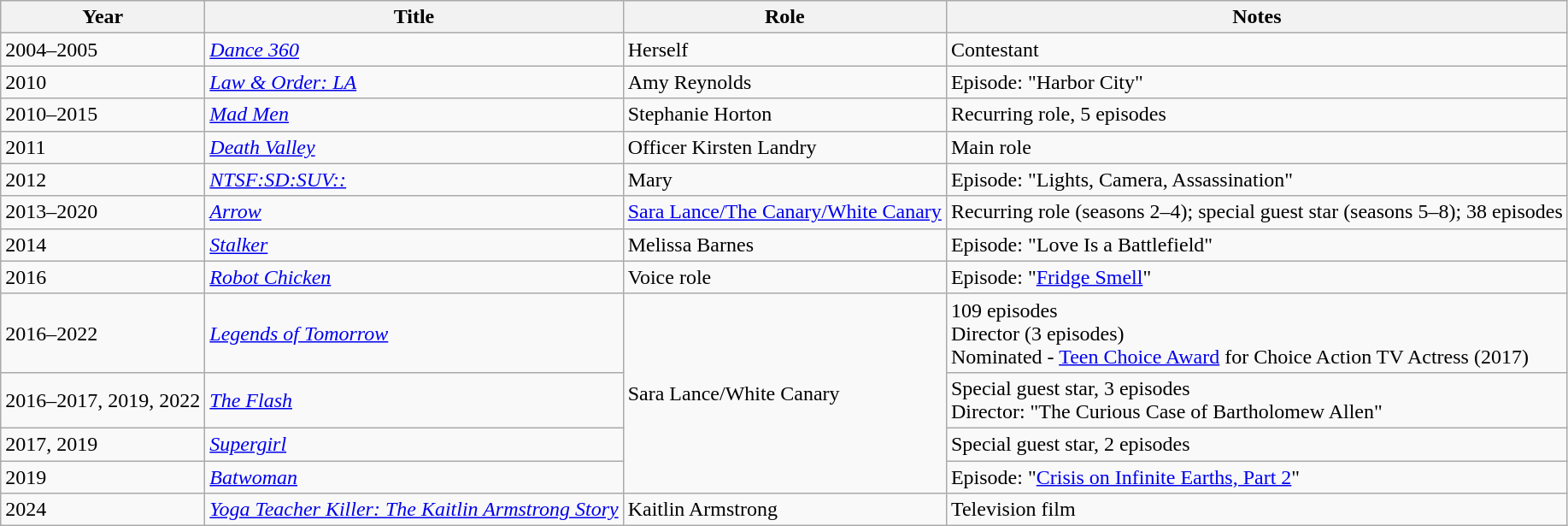<table class="wikitable sortable">
<tr>
<th>Year</th>
<th>Title</th>
<th>Role</th>
<th class="unsortable">Notes</th>
</tr>
<tr>
<td>2004–2005</td>
<td><em><a href='#'>Dance 360</a></em></td>
<td>Herself</td>
<td>Contestant</td>
</tr>
<tr>
<td>2010</td>
<td><em><a href='#'>Law & Order: LA</a></em></td>
<td>Amy Reynolds</td>
<td>Episode: "Harbor City"</td>
</tr>
<tr>
<td>2010–2015</td>
<td><em><a href='#'>Mad Men</a></em></td>
<td>Stephanie Horton</td>
<td>Recurring role, 5 episodes</td>
</tr>
<tr>
<td>2011</td>
<td><em><a href='#'>Death Valley</a></em></td>
<td>Officer Kirsten Landry</td>
<td>Main role</td>
</tr>
<tr>
<td>2012</td>
<td><em><a href='#'>NTSF:SD:SUV::</a></em></td>
<td>Mary</td>
<td>Episode: "Lights, Camera, Assassination"</td>
</tr>
<tr>
<td>2013–2020</td>
<td><em><a href='#'>Arrow</a></em></td>
<td><a href='#'>Sara Lance/The Canary/White Canary</a></td>
<td>Recurring role (seasons 2–4); special guest star (seasons 5–8); 38 episodes</td>
</tr>
<tr>
<td>2014</td>
<td><em><a href='#'>Stalker</a></em></td>
<td>Melissa Barnes</td>
<td>Episode: "Love Is a Battlefield"</td>
</tr>
<tr>
<td>2016</td>
<td><em><a href='#'>Robot Chicken</a></em></td>
<td>Voice role</td>
<td>Episode: "<a href='#'>Fridge Smell</a>"</td>
</tr>
<tr>
<td>2016–2022</td>
<td><em><a href='#'>Legends of Tomorrow</a></em></td>
<td rowspan=4>Sara Lance/White Canary</td>
<td>109 episodes<br>Director (3 episodes)<br>Nominated - <a href='#'>Teen Choice Award</a> for Choice Action TV Actress (2017)</td>
</tr>
<tr>
<td>2016–2017, 2019, 2022</td>
<td><em><a href='#'>The Flash</a></em></td>
<td>Special guest star, 3 episodes<br>Director: "The Curious Case of Bartholomew Allen"</td>
</tr>
<tr>
<td>2017, 2019</td>
<td><em><a href='#'>Supergirl</a></em></td>
<td>Special guest star, 2 episodes</td>
</tr>
<tr>
<td>2019</td>
<td><em><a href='#'>Batwoman</a></em></td>
<td>Episode: "<a href='#'>Crisis on Infinite Earths, Part 2</a>"</td>
</tr>
<tr>
<td>2024</td>
<td><em><a href='#'>Yoga Teacher Killer: The Kaitlin Armstrong Story</a></em></td>
<td>Kaitlin Armstrong</td>
<td>Television film</td>
</tr>
</table>
